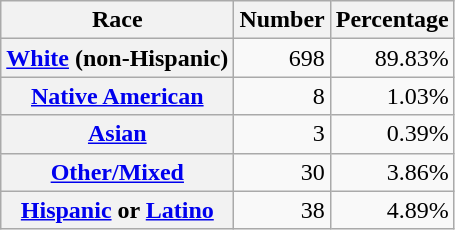<table class="wikitable" style="text-align:right">
<tr>
<th scope="col">Race</th>
<th scope="col">Number</th>
<th scope="col">Percentage</th>
</tr>
<tr>
<th scope="row"><a href='#'>White</a> (non-Hispanic)</th>
<td>698</td>
<td>89.83%</td>
</tr>
<tr>
<th scope="row"><a href='#'>Native American</a></th>
<td>8</td>
<td>1.03%</td>
</tr>
<tr>
<th scope="row"><a href='#'>Asian</a></th>
<td>3</td>
<td>0.39%</td>
</tr>
<tr>
<th scope="row"><a href='#'>Other/Mixed</a></th>
<td>30</td>
<td>3.86%</td>
</tr>
<tr>
<th scope="row"><a href='#'>Hispanic</a> or <a href='#'>Latino</a></th>
<td>38</td>
<td>4.89%</td>
</tr>
</table>
